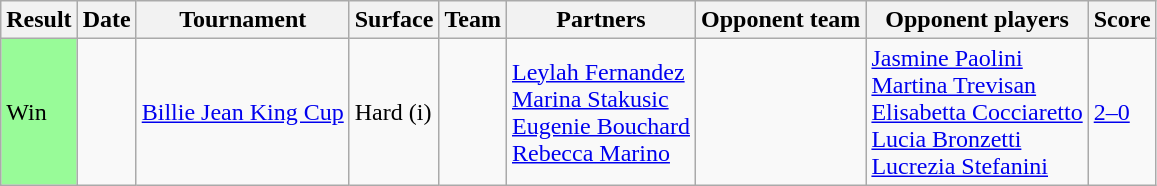<table class="wikitable nowrap">
<tr>
<th>Result</th>
<th>Date</th>
<th>Tournament</th>
<th>Surface</th>
<th>Team</th>
<th>Partners</th>
<th>Opponent team</th>
<th>Opponent players</th>
<th class="unsortable">Score</th>
</tr>
<tr>
<td style="background:#98fb98;">Win</td>
<td><a href='#'></a></td>
<td><a href='#'>Billie Jean King Cup</a></td>
<td>Hard (i)</td>
<td></td>
<td><a href='#'>Leylah Fernandez</a><br><a href='#'>Marina Stakusic</a><br><a href='#'>Eugenie Bouchard</a><br><a href='#'>Rebecca Marino</a></td>
<td></td>
<td><a href='#'>Jasmine Paolini</a><br><a href='#'>Martina Trevisan</a><br><a href='#'>Elisabetta Cocciaretto</a><br><a href='#'>Lucia Bronzetti</a><br><a href='#'>Lucrezia Stefanini</a></td>
<td><a href='#'>2–0</a></td>
</tr>
</table>
